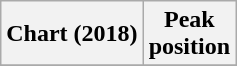<table class="wikitable plainrowheaders" style="text-align:center">
<tr>
<th scope="col">Chart (2018)</th>
<th scope="col">Peak<br> position</th>
</tr>
<tr>
</tr>
</table>
